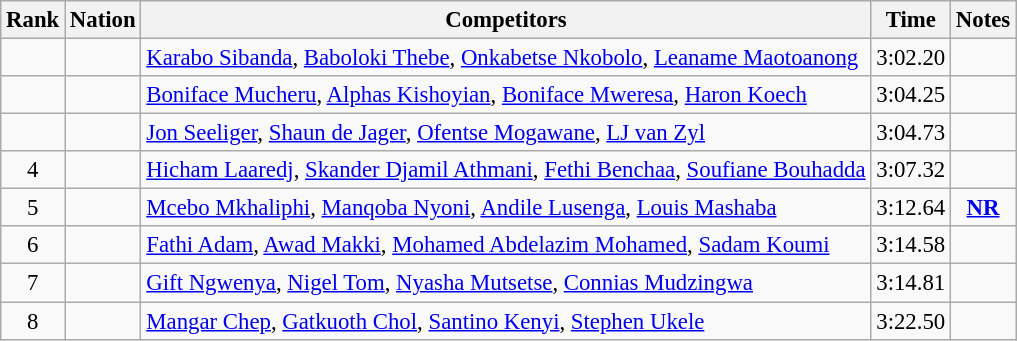<table class="wikitable sortable" style="text-align:center;font-size:95%">
<tr>
<th>Rank</th>
<th>Nation</th>
<th>Competitors</th>
<th>Time</th>
<th>Notes</th>
</tr>
<tr>
<td></td>
<td align=left></td>
<td align=left><a href='#'>Karabo Sibanda</a>, <a href='#'>Baboloki Thebe</a>, <a href='#'>Onkabetse Nkobolo</a>, <a href='#'>Leaname Maotoanong</a></td>
<td>3:02.20</td>
<td></td>
</tr>
<tr>
<td></td>
<td align=left></td>
<td align=left><a href='#'>Boniface Mucheru</a>, <a href='#'>Alphas Kishoyian</a>, <a href='#'>Boniface Mweresa</a>, <a href='#'>Haron Koech</a></td>
<td>3:04.25</td>
<td></td>
</tr>
<tr>
<td></td>
<td align=left></td>
<td align=left><a href='#'>Jon Seeliger</a>, <a href='#'>Shaun de Jager</a>, <a href='#'>Ofentse Mogawane</a>, <a href='#'>LJ van Zyl</a></td>
<td>3:04.73</td>
<td></td>
</tr>
<tr>
<td>4</td>
<td align=left></td>
<td align=left><a href='#'>Hicham Laaredj</a>, <a href='#'>Skander Djamil Athmani</a>, <a href='#'>Fethi Benchaa</a>, <a href='#'>Soufiane Bouhadda</a></td>
<td>3:07.32</td>
<td></td>
</tr>
<tr>
<td>5</td>
<td align=left></td>
<td align=left><a href='#'>Mcebo Mkhaliphi</a>, <a href='#'>Manqoba Nyoni</a>, <a href='#'>Andile Lusenga</a>, <a href='#'>Louis Mashaba</a></td>
<td>3:12.64</td>
<td><strong><a href='#'>NR</a></strong></td>
</tr>
<tr>
<td>6</td>
<td align=left></td>
<td align=left><a href='#'>Fathi Adam</a>, <a href='#'>Awad Makki</a>, <a href='#'>Mohamed Abdelazim Mohamed</a>, <a href='#'>Sadam Koumi</a></td>
<td>3:14.58</td>
<td></td>
</tr>
<tr>
<td>7</td>
<td align=left></td>
<td align=left><a href='#'>Gift Ngwenya</a>, <a href='#'>Nigel Tom</a>, <a href='#'>Nyasha Mutsetse</a>, <a href='#'>Connias Mudzingwa</a></td>
<td>3:14.81</td>
<td></td>
</tr>
<tr>
<td>8</td>
<td align=left></td>
<td align=left><a href='#'>Mangar Chep</a>, <a href='#'>Gatkuoth Chol</a>, <a href='#'>Santino Kenyi</a>, <a href='#'>Stephen Ukele</a></td>
<td>3:22.50</td>
<td></td>
</tr>
</table>
